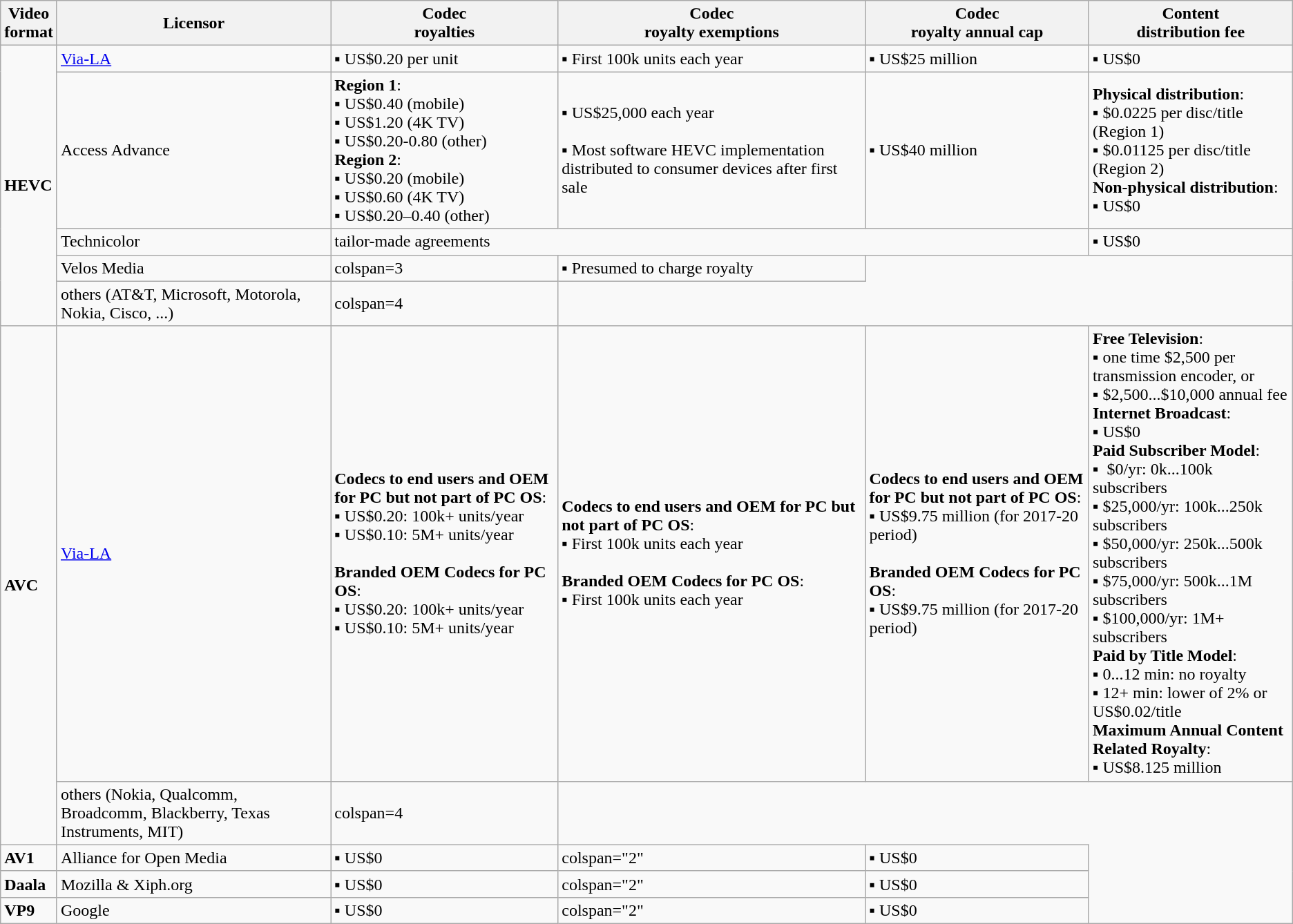<table class="wikitable">
<tr>
<th>Video<br>format</th>
<th>Licensor</th>
<th>Codec<br>royalties</th>
<th>Codec<br>royalty exemptions</th>
<th>Codec<br>royalty annual cap</th>
<th>Content<br>distribution fee</th>
</tr>
<tr>
<td rowspan=5><strong>HEVC</strong></td>
<td><a href='#'>Via-LA</a></td>
<td>▪ US$0.20 per unit</td>
<td>▪ First 100k units each year</td>
<td>▪ US$25 million</td>
<td>▪ US$0</td>
</tr>
<tr>
<td>Access Advance</td>
<td><strong>Region 1</strong>:<br>▪ US$0.40 (mobile)<br>▪ US$1.20 (4K TV)<br>▪ US$0.20-0.80 (other)<br><strong>Region 2</strong>:<br>▪ US$0.20 (mobile)<br>▪ US$0.60 (4K TV)<br>▪ US$0.20–0.40 (other)</td>
<td>▪ US$25,000 each year<br><br> ▪ Most software HEVC implementation distributed to consumer devices after first sale</td>
<td>▪ US$40 million</td>
<td><strong>Physical distribution</strong>:<br> ▪ $0.0225 per disc/title (Region 1)<br> ▪ $0.01125 per disc/title (Region 2)<br> <strong>Non-physical distribution</strong>:<br> ▪ US$0</td>
</tr>
<tr>
<td>Technicolor</td>
<td colspan=3>tailor-made agreements</td>
<td>▪ US$0</td>
</tr>
<tr>
<td>Velos Media</td>
<td>colspan=3 </td>
<td>▪ Presumed to charge royalty</td>
</tr>
<tr>
<td>others (AT&T, Microsoft, Motorola, Nokia, Cisco, ...)</td>
<td>colspan=4 </td>
</tr>
<tr>
<td rowspan=2><strong>AVC</strong></td>
<td><a href='#'>Via-LA</a></td>
<td><strong>Codecs to end users and OEM for PC but not part of PC OS</strong>:<br>▪ US$0.20: 100k+ units/year<br>▪ US$0.10: 5M+ units/year<br><br><strong>Branded OEM Codecs for PC OS</strong>:<br>▪ US$0.20: 100k+ units/year<br>▪ US$0.10: 5M+ units/year</td>
<td><strong>Codecs to end users and OEM for PC but not part of PC OS</strong>:<br>▪ First 100k units each year<br><br><strong>Branded OEM Codecs for PC OS</strong>:<br>▪ First 100k units each year</td>
<td><strong>Codecs to end users and OEM for PC but not part of PC OS</strong>:<br>▪ US$9.75 million (for 2017-20 period)<br><br><strong>Branded OEM Codecs for PC OS</strong>:<br>▪ US$9.75 million (for 2017-20 period)</td>
<td><strong>Free Television</strong>:<br>▪ one time $2,500 per transmission encoder, or<br>▪ $2,500...$10,000 annual fee <br><strong>Internet Broadcast</strong>:<br> ▪ US$0<br><strong>Paid Subscriber Model</strong>:<br>▪  $0/yr: 0k...100k subscribers<br>▪ $25,000/yr: 100k...250k subscribers<br>▪ $50,000/yr: 250k...500k subscribers<br>▪ $75,000/yr: 500k...1M subscribers<br>▪ $100,000/yr: 1M+ subscribers<br><strong>Paid by Title Model</strong>:<br>▪ 0...12 min: no royalty<br>▪ 12+ min: lower of 2% or US$0.02/title<br><strong>Maximum Annual Content Related Royalty</strong>:<br>▪ US$8.125 million</td>
</tr>
<tr>
<td>others (Nokia, Qualcomm, Broadcomm, Blackberry, Texas Instruments, MIT)</td>
<td>colspan=4 </td>
</tr>
<tr>
<td><strong>AV1</strong></td>
<td>Alliance for Open Media</td>
<td>▪ US$0</td>
<td>colspan="2" </td>
<td>▪ US$0</td>
</tr>
<tr>
<td><strong>Daala</strong></td>
<td>Mozilla & Xiph.org</td>
<td>▪ US$0</td>
<td>colspan="2" </td>
<td>▪ US$0</td>
</tr>
<tr>
<td><strong>VP9</strong></td>
<td>Google</td>
<td>▪ US$0</td>
<td>colspan="2" </td>
<td>▪ US$0</td>
</tr>
</table>
